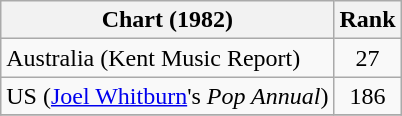<table class="wikitable">
<tr>
<th>Chart (1982)</th>
<th>Rank</th>
</tr>
<tr>
<td>Australia (Kent Music Report)</td>
<td style="text-align:center;">27</td>
</tr>
<tr>
<td>US (<a href='#'>Joel Whitburn</a>'s <em>Pop Annual</em>)</td>
<td style="text-align:center;">186</td>
</tr>
<tr>
</tr>
</table>
